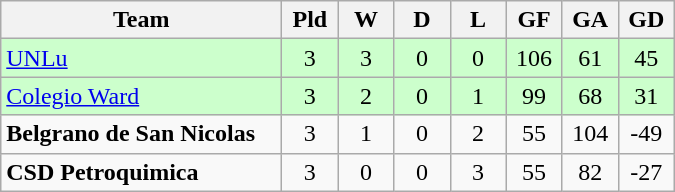<table class="wikitable" style="text-align: center;">
<tr>
<th width="180">Team</th>
<th width="30">Pld</th>
<th width="30">W</th>
<th width="30">D</th>
<th width="30">L</th>
<th width="30">GF</th>
<th width="30">GA</th>
<th width="30">GD</th>
</tr>
<tr bgcolor=#CCFFCC>
<td align="left"><a href='#'>UNLu</a></td>
<td>3</td>
<td>3</td>
<td>0</td>
<td>0</td>
<td>106</td>
<td>61</td>
<td>45</td>
</tr>
<tr bgcolor=#CCFFCC>
<td align="left"><a href='#'>Colegio Ward</a></td>
<td>3</td>
<td>2</td>
<td>0</td>
<td>1</td>
<td>99</td>
<td>68</td>
<td>31</td>
</tr>
<tr>
<td align="left"><strong>Belgrano de San Nicolas</strong></td>
<td>3</td>
<td>1</td>
<td>0</td>
<td>2</td>
<td>55</td>
<td>104</td>
<td>-49</td>
</tr>
<tr>
<td align="left"><strong>CSD Petroquimica</strong></td>
<td>3</td>
<td>0</td>
<td>0</td>
<td>3</td>
<td>55</td>
<td>82</td>
<td>-27</td>
</tr>
</table>
